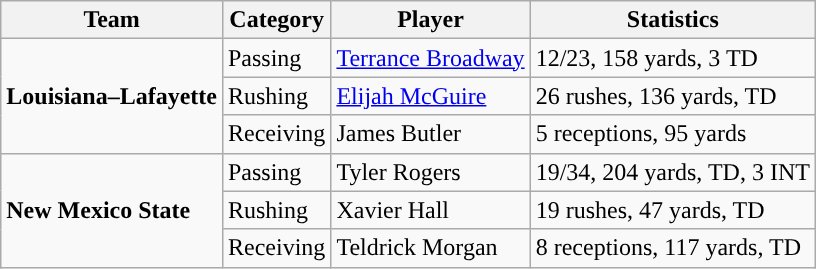<table class="wikitable" style="float: left;">
<tr>
<th>Team</th>
<th>Category</th>
<th>Player</th>
<th>Statistics</th>
</tr>
<tr>
<td rowspan=3><strong>Louisiana–Lafayette</strong></td>
<td>Passing</td>
<td><a href='#'>Terrance Broadway</a></td>
<td>12/23, 158 yards, 3 TD</td>
</tr>
<tr>
<td>Rushing</td>
<td><a href='#'>Elijah McGuire</a></td>
<td>26 rushes, 136 yards, TD</td>
</tr>
<tr>
<td>Receiving</td>
<td>James Butler</td>
<td>5 receptions, 95 yards</td>
</tr>
<tr>
<td rowspan=3><strong>New Mexico State</strong></td>
<td>Passing</td>
<td>Tyler Rogers</td>
<td>19/34, 204 yards, TD, 3 INT</td>
</tr>
<tr>
<td>Rushing</td>
<td>Xavier Hall</td>
<td>19 rushes, 47 yards, TD</td>
</tr>
<tr>
<td>Receiving</td>
<td>Teldrick Morgan</td>
<td>8 receptions, 117 yards, TD</td>
</tr>
</table>
